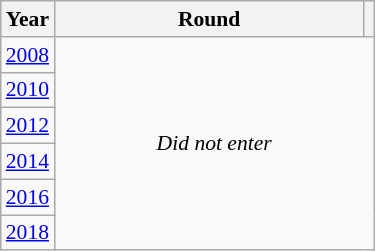<table class="wikitable" style="text-align: center; font-size:90%">
<tr>
<th>Year</th>
<th style="width:200px">Round</th>
<th></th>
</tr>
<tr>
<td><a href='#'>2008</a></td>
<td colspan="2" rowspan="6"><em>Did not enter</em></td>
</tr>
<tr>
<td><a href='#'>2010</a></td>
</tr>
<tr>
<td><a href='#'>2012</a></td>
</tr>
<tr>
<td><a href='#'>2014</a></td>
</tr>
<tr>
<td><a href='#'>2016</a></td>
</tr>
<tr>
<td><a href='#'>2018</a></td>
</tr>
</table>
